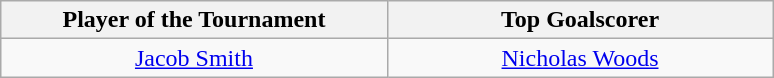<table class=wikitable style="margin:auto; text-align:center">
<tr>
<th style="width: 250px;">Player of the Tournament</th>
<th style="width: 250px;">Top Goalscorer</th>
</tr>
<tr>
<td> <a href='#'>Jacob Smith</a></td>
<td> <a href='#'>Nicholas Woods</a></td>
</tr>
</table>
